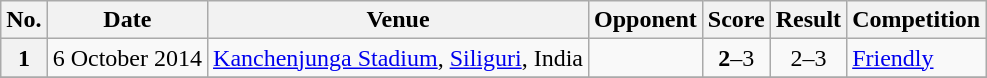<table class="wikitable plainrowheaders sortable">
<tr>
<th scope=col>No.</th>
<th scope=col data-sort-type=date>Date</th>
<th scope=col>Venue</th>
<th scope=col>Opponent</th>
<th scope=col>Score</th>
<th scope=col>Result</th>
<th scope=col>Competition</th>
</tr>
<tr>
<th scope=row>1</th>
<td>6 October 2014</td>
<td><a href='#'>Kanchenjunga Stadium</a>, <a href='#'>Siliguri</a>, India</td>
<td></td>
<td align=center><strong>2</strong>–3</td>
<td align=center>2–3</td>
<td><a href='#'>Friendly</a></td>
</tr>
<tr>
</tr>
</table>
